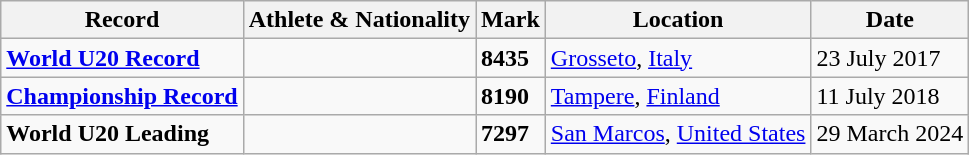<table class="wikitable">
<tr>
<th scope="col">Record</th>
<th scope="col">Athlete & Nationality</th>
<th scope="col">Mark</th>
<th scope="col">Location</th>
<th scope="col">Date</th>
</tr>
<tr>
<td><strong><a href='#'>World U20 Record</a></strong></td>
<td></td>
<td><strong>8435</strong></td>
<td><a href='#'>Grosseto</a>, <a href='#'>Italy</a></td>
<td>23 July 2017</td>
</tr>
<tr>
<td><strong><a href='#'>Championship Record</a></strong></td>
<td></td>
<td><strong>8190</strong></td>
<td><a href='#'>Tampere</a>, <a href='#'>Finland</a></td>
<td>11 July 2018</td>
</tr>
<tr>
<td><strong>World U20 Leading</strong></td>
<td></td>
<td><strong>7297</strong></td>
<td><a href='#'>San Marcos</a>, <a href='#'>United States</a></td>
<td>29 March 2024</td>
</tr>
</table>
